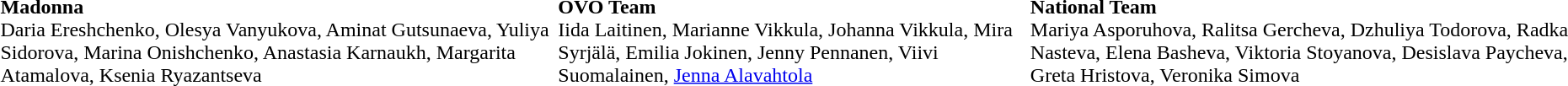<table>
<tr bgcolor="#DFDFDF">
</tr>
<tr>
<th scope=row style="text-align:left"> </th>
<td valign="top"><strong>Madonna</strong> <br>Daria Ereshchenko, Olesya Vanyukova, Aminat Gutsunaeva, Yuliya Sidorova, Marina Onishchenko, Anastasia Karnaukh, Margarita Atamalova, Ksenia Ryazantseva</td>
<td valign="top"><strong>OVO Team</strong> <br>Iida Laitinen, Marianne Vikkula, Johanna Vikkula, Mira Syrjälä, Emilia Jokinen, Jenny Pennanen, Viivi Suomalainen, <a href='#'>Jenna Alavahtola</a></td>
<td valign="top"><strong>National Team</strong> <br>Mariya Asporuhova, Ralitsa Gercheva, Dzhuliya Todorova, Radka Nasteva, Elena Basheva, Viktoria Stoyanova, Desislava Paycheva, Greta Hristova, Veronika Simova</td>
</tr>
<tr>
</tr>
</table>
